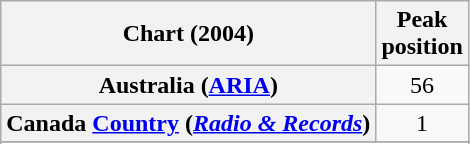<table class="wikitable sortable plainrowheaders">
<tr>
<th scope="col">Chart (2004)</th>
<th scope="col">Peak<br>position</th>
</tr>
<tr>
<th scope="row">Australia (<a href='#'>ARIA</a>)</th>
<td align="center">56</td>
</tr>
<tr>
<th scope="row">Canada <a href='#'>Country</a> (<em><a href='#'>Radio & Records</a></em>)</th>
<td align="center">1</td>
</tr>
<tr>
</tr>
<tr>
</tr>
</table>
